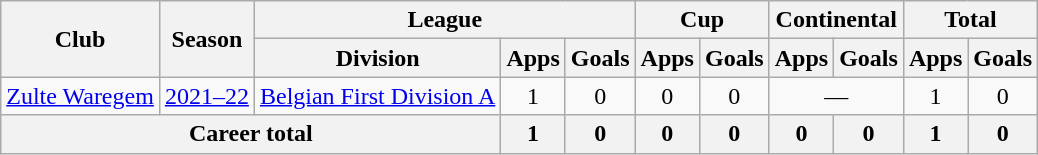<table class="wikitable" Style="text-align: center">
<tr>
<th rowspan="2">Club</th>
<th rowspan="2">Season</th>
<th colspan="3">League</th>
<th colspan="2">Cup</th>
<th colspan="2">Continental</th>
<th colspan="2">Total</th>
</tr>
<tr>
<th>Division</th>
<th>Apps</th>
<th>Goals</th>
<th>Apps</th>
<th>Goals</th>
<th>Apps</th>
<th>Goals</th>
<th>Apps</th>
<th>Goals</th>
</tr>
<tr>
<td rowspan="1"><a href='#'>Zulte Waregem</a></td>
<td><a href='#'>2021–22</a></td>
<td rowspan="1"><a href='#'>Belgian First Division A</a></td>
<td>1</td>
<td>0</td>
<td>0</td>
<td>0</td>
<td colspan="2">—</td>
<td>1</td>
<td>0</td>
</tr>
<tr>
<th colspan="3">Career total</th>
<th>1</th>
<th>0</th>
<th>0</th>
<th>0</th>
<th>0</th>
<th>0</th>
<th>1</th>
<th>0</th>
</tr>
</table>
